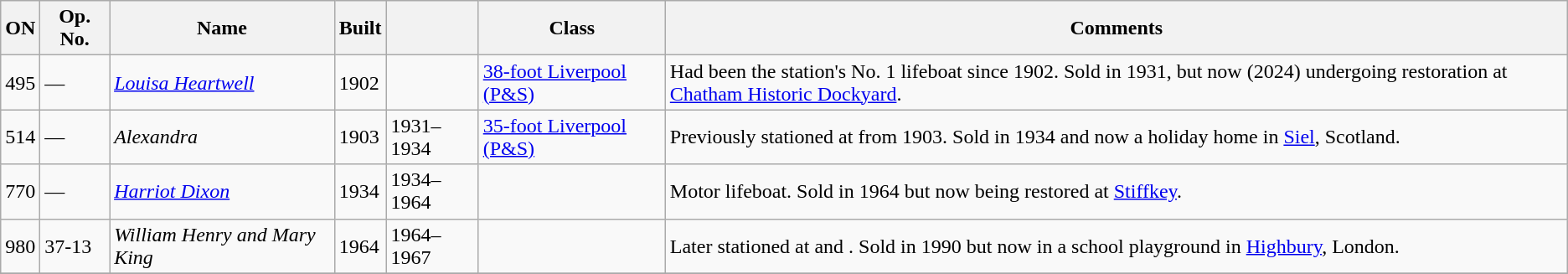<table class="wikitable">
<tr>
<th>ON</th>
<th>Op. No.</th>
<th>Name</th>
<th>Built</th>
<th></th>
<th>Class</th>
<th>Comments</th>
</tr>
<tr>
<td>495</td>
<td>—</td>
<td><a href='#'><em>Louisa Heartwell</em></a></td>
<td>1902</td>
<td></td>
<td><a href='#'>38-foot Liverpool (P&S)</a></td>
<td>Had been the station's No. 1 lifeboat since 1902. Sold in 1931, but now (2024) undergoing restoration at <a href='#'>Chatham Historic Dockyard</a>.</td>
</tr>
<tr>
<td>514</td>
<td>—</td>
<td><em>Alexandra</em></td>
<td>1903</td>
<td>1931–1934</td>
<td><a href='#'>35-foot Liverpool (P&S)</a></td>
<td>Previously stationed at  from 1903. Sold in 1934 and now a holiday home in <a href='#'>Siel</a>, Scotland.<br></td>
</tr>
<tr>
<td>770</td>
<td>—</td>
<td><a href='#'><em>Harriot Dixon</em></a></td>
<td>1934</td>
<td>1934–1964</td>
<td></td>
<td>Motor lifeboat. Sold in 1964 but now being restored at <a href='#'>Stiffkey</a>.</td>
</tr>
<tr>
<td>980</td>
<td>37-13</td>
<td><em>William Henry and Mary King</em></td>
<td>1964</td>
<td>1964–1967</td>
<td></td>
<td>Later stationed at  and . Sold in 1990 but now in a school playground in <a href='#'>Highbury</a>, London.</td>
</tr>
<tr>
</tr>
</table>
